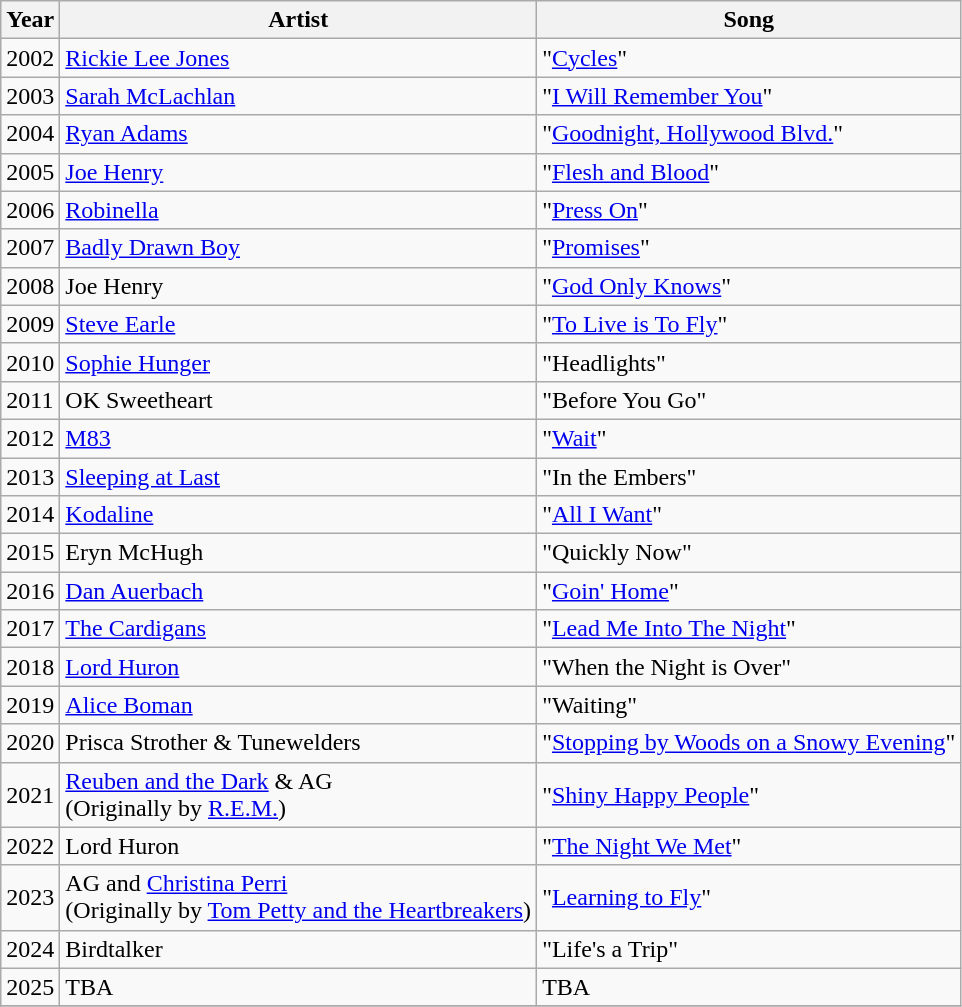<table class="wikitable">
<tr>
<th>Year</th>
<th>Artist</th>
<th>Song</th>
</tr>
<tr>
<td>2002</td>
<td><a href='#'>Rickie Lee Jones</a></td>
<td>"<a href='#'>Cycles</a>"</td>
</tr>
<tr>
<td>2003</td>
<td><a href='#'>Sarah McLachlan</a></td>
<td>"<a href='#'>I Will Remember You</a>"</td>
</tr>
<tr>
<td>2004</td>
<td><a href='#'>Ryan Adams</a></td>
<td>"<a href='#'>Goodnight, Hollywood Blvd.</a>"</td>
</tr>
<tr>
<td>2005</td>
<td><a href='#'>Joe Henry</a></td>
<td>"<a href='#'>Flesh and Blood</a>"</td>
</tr>
<tr>
<td>2006</td>
<td><a href='#'>Robinella</a></td>
<td>"<a href='#'>Press On</a>"</td>
</tr>
<tr>
<td>2007</td>
<td><a href='#'>Badly Drawn Boy</a></td>
<td>"<a href='#'>Promises</a>"</td>
</tr>
<tr>
<td>2008</td>
<td>Joe Henry</td>
<td>"<a href='#'>God Only Knows</a>"</td>
</tr>
<tr>
<td>2009</td>
<td><a href='#'>Steve Earle</a></td>
<td>"<a href='#'>To Live is To Fly</a>"</td>
</tr>
<tr>
<td>2010</td>
<td><a href='#'>Sophie Hunger</a></td>
<td>"Headlights"</td>
</tr>
<tr>
<td>2011</td>
<td>OK Sweetheart</td>
<td>"Before You Go"</td>
</tr>
<tr>
<td>2012</td>
<td><a href='#'>M83</a></td>
<td>"<a href='#'>Wait</a>"</td>
</tr>
<tr>
<td>2013</td>
<td><a href='#'>Sleeping at Last</a></td>
<td>"In the Embers"</td>
</tr>
<tr>
<td>2014</td>
<td><a href='#'>Kodaline</a></td>
<td>"<a href='#'>All I Want</a>"</td>
</tr>
<tr>
<td>2015</td>
<td>Eryn McHugh</td>
<td>"Quickly Now"</td>
</tr>
<tr>
<td>2016</td>
<td><a href='#'>Dan Auerbach</a></td>
<td>"<a href='#'>Goin' Home</a>"</td>
</tr>
<tr>
<td>2017</td>
<td><a href='#'>The Cardigans</a></td>
<td>"<a href='#'>Lead Me Into The Night</a>"</td>
</tr>
<tr>
<td>2018</td>
<td><a href='#'>Lord Huron</a></td>
<td>"When the Night is Over"</td>
</tr>
<tr>
<td>2019</td>
<td><a href='#'>Alice Boman</a></td>
<td>"Waiting"</td>
</tr>
<tr>
<td>2020</td>
<td>Prisca Strother & Tunewelders</td>
<td>"<a href='#'>Stopping by Woods on a Snowy Evening</a>"</td>
</tr>
<tr>
<td>2021</td>
<td><a href='#'>Reuben and the Dark</a> & AG<br>(Originally by <a href='#'>R.E.M.</a>)</td>
<td>"<a href='#'>Shiny Happy People</a>"</td>
</tr>
<tr>
<td>2022</td>
<td>Lord Huron</td>
<td>"<a href='#'>The Night We Met</a>"</td>
</tr>
<tr>
<td>2023</td>
<td>AG and <a href='#'>Christina Perri</a><br>(Originally by <a href='#'>Tom Petty and the Heartbreakers</a>)</td>
<td>"<a href='#'>Learning to Fly</a>"</td>
</tr>
<tr>
<td>2024</td>
<td>Birdtalker</td>
<td>"Life's a Trip"</td>
</tr>
<tr>
<td>2025</td>
<td>TBA</td>
<td>TBA</td>
</tr>
<tr>
</tr>
</table>
